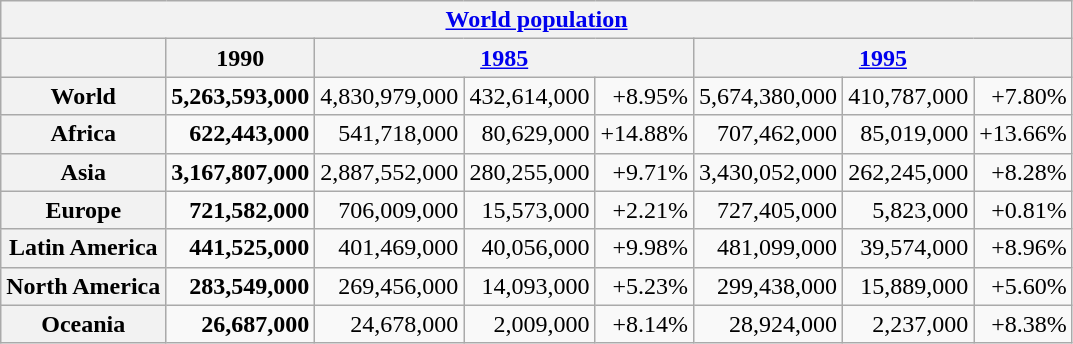<table class="wikitable">
<tr>
<th colspan="8"><a href='#'>World population</a></th>
</tr>
<tr>
<th></th>
<th>1990</th>
<th colspan="3"><a href='#'>1985</a></th>
<th colspan="3"><a href='#'>1995</a></th>
</tr>
<tr>
<th>World</th>
<td align="right"><strong>5,263,593,000</strong></td>
<td align="right">4,830,979,000</td>
<td align="right"> 432,614,000</td>
<td align="right">+8.95%</td>
<td align="right">5,674,380,000</td>
<td align="right"> 410,787,000</td>
<td align="right">+7.80%</td>
</tr>
<tr>
<th>Africa</th>
<td align="right"><strong>622,443,000</strong></td>
<td align="right">541,718,000</td>
<td align="right"> 80,629,000</td>
<td align="right">+14.88%</td>
<td align="right">707,462,000</td>
<td align="right"> 85,019,000</td>
<td align="right">+13.66%</td>
</tr>
<tr>
<th>Asia</th>
<td align="right"><strong>3,167,807,000</strong></td>
<td align="right">2,887,552,000</td>
<td align="right"> 280,255,000</td>
<td align="right">+9.71%</td>
<td align="right">3,430,052,000</td>
<td align="right"> 262,245,000</td>
<td align="right">+8.28%</td>
</tr>
<tr>
<th>Europe</th>
<td align="right"><strong>721,582,000</strong></td>
<td align="right">706,009,000</td>
<td align="right"> 15,573,000</td>
<td align="right">+2.21%</td>
<td align="right">727,405,000</td>
<td align="right"> 5,823,000</td>
<td align="right">+0.81%</td>
</tr>
<tr>
<th>Latin America</th>
<td align="right"><strong>441,525,000</strong></td>
<td align="right">401,469,000</td>
<td align="right"> 40,056,000</td>
<td align="right">+9.98%</td>
<td align="right">481,099,000</td>
<td align="right"> 39,574,000</td>
<td align="right">+8.96%</td>
</tr>
<tr>
<th>North America</th>
<td align="right"><strong>283,549,000</strong></td>
<td align="right">269,456,000</td>
<td align="right"> 14,093,000</td>
<td align="right">+5.23%</td>
<td align="right">299,438,000</td>
<td align="right"> 15,889,000</td>
<td align="right">+5.60%</td>
</tr>
<tr>
<th>Oceania</th>
<td align="right"><strong>26,687,000</strong></td>
<td align="right">24,678,000</td>
<td align="right"> 2,009,000</td>
<td align="right">+8.14%</td>
<td align="right">28,924,000</td>
<td align="right"> 2,237,000</td>
<td align="right">+8.38%</td>
</tr>
</table>
